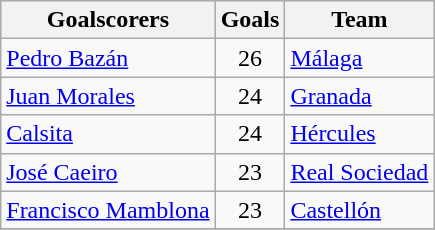<table class="wikitable sortable" class="wikitable">
<tr style="background:#ccc; text-align:center;">
<th>Goalscorers</th>
<th>Goals</th>
<th>Team</th>
</tr>
<tr>
<td> <a href='#'>Pedro Bazán</a></td>
<td style="text-align:center;">26</td>
<td><a href='#'>Málaga</a></td>
</tr>
<tr>
<td> <a href='#'>Juan Morales</a></td>
<td style="text-align:center;">24</td>
<td><a href='#'>Granada</a></td>
</tr>
<tr>
<td> <a href='#'>Calsita</a></td>
<td style="text-align:center;">24</td>
<td><a href='#'>Hércules</a></td>
</tr>
<tr>
<td> <a href='#'>José Caeiro</a></td>
<td style="text-align:center;">23</td>
<td><a href='#'>Real Sociedad</a></td>
</tr>
<tr>
<td> <a href='#'>Francisco Mamblona</a></td>
<td style="text-align:center;">23</td>
<td><a href='#'>Castellón</a></td>
</tr>
<tr>
</tr>
</table>
